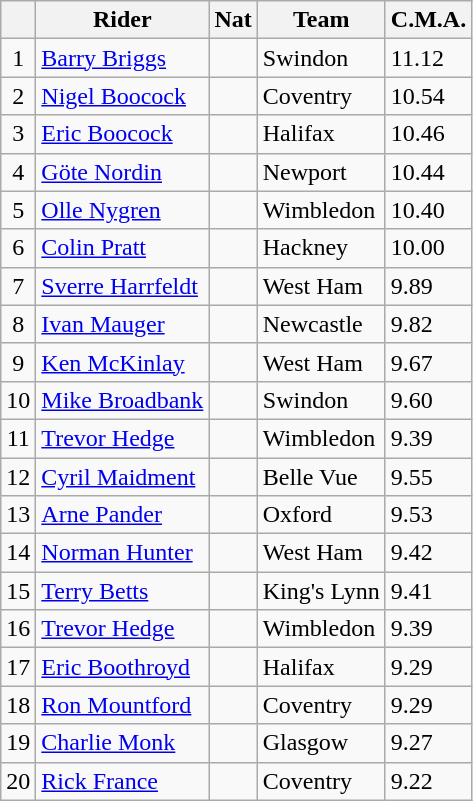<table class=wikitable>
<tr>
<th></th>
<th>Rider</th>
<th>Nat</th>
<th>Team</th>
<th>C.M.A.</th>
</tr>
<tr>
<td align="center">1</td>
<td><a href='#'>Barry Briggs</a></td>
<td></td>
<td>Swindon</td>
<td>11.12</td>
</tr>
<tr>
<td align="center">2</td>
<td><a href='#'>Nigel Boocock</a></td>
<td></td>
<td>Coventry</td>
<td>10.54</td>
</tr>
<tr>
<td align="center">3</td>
<td><a href='#'>Eric Boocock</a></td>
<td></td>
<td>Halifax</td>
<td>10.46</td>
</tr>
<tr>
<td align="center">4</td>
<td><a href='#'>Göte Nordin</a></td>
<td></td>
<td>Newport</td>
<td>10.44</td>
</tr>
<tr>
<td align="center">5</td>
<td><a href='#'>Olle Nygren</a></td>
<td></td>
<td>Wimbledon</td>
<td>10.40</td>
</tr>
<tr>
<td align="center">6</td>
<td><a href='#'>Colin Pratt</a></td>
<td></td>
<td>Hackney</td>
<td>10.00</td>
</tr>
<tr>
<td align="center">7</td>
<td><a href='#'>Sverre Harrfeldt</a></td>
<td></td>
<td>West Ham</td>
<td>9.89</td>
</tr>
<tr>
<td align="center">8</td>
<td><a href='#'>Ivan Mauger</a></td>
<td></td>
<td>Newcastle</td>
<td>9.82</td>
</tr>
<tr>
<td align="center">9</td>
<td><a href='#'>Ken McKinlay</a></td>
<td></td>
<td>West Ham</td>
<td>9.67</td>
</tr>
<tr>
<td align="center">10</td>
<td><a href='#'>Mike Broadbank</a></td>
<td></td>
<td>Swindon</td>
<td>9.60</td>
</tr>
<tr>
<td align="center">11</td>
<td><a href='#'>Trevor Hedge</a></td>
<td></td>
<td>Wimbledon</td>
<td>9.39</td>
</tr>
<tr>
<td align="center">12</td>
<td><a href='#'>Cyril Maidment</a></td>
<td></td>
<td>Belle Vue</td>
<td>9.55</td>
</tr>
<tr>
<td align="center">13</td>
<td><a href='#'>Arne Pander</a></td>
<td></td>
<td>Oxford</td>
<td>9.53</td>
</tr>
<tr>
<td align="center">14</td>
<td><a href='#'>Norman Hunter</a></td>
<td></td>
<td>West Ham</td>
<td>9.42</td>
</tr>
<tr>
<td align="center">15</td>
<td><a href='#'>Terry Betts</a></td>
<td></td>
<td>King's Lynn</td>
<td>9.41</td>
</tr>
<tr>
<td align="center">16</td>
<td><a href='#'>Trevor Hedge</a></td>
<td></td>
<td>Wimbledon</td>
<td>9.39</td>
</tr>
<tr>
<td align="center">17</td>
<td><a href='#'>Eric Boothroyd</a></td>
<td></td>
<td>Halifax</td>
<td>9.29</td>
</tr>
<tr>
<td align="center">18</td>
<td><a href='#'>Ron Mountford</a></td>
<td></td>
<td>Coventry</td>
<td>9.29</td>
</tr>
<tr>
<td align="center">19</td>
<td><a href='#'>Charlie Monk</a></td>
<td></td>
<td>Glasgow</td>
<td>9.27</td>
</tr>
<tr>
<td align="center">20</td>
<td><a href='#'>Rick France</a></td>
<td></td>
<td>Coventry</td>
<td>9.22</td>
</tr>
</table>
